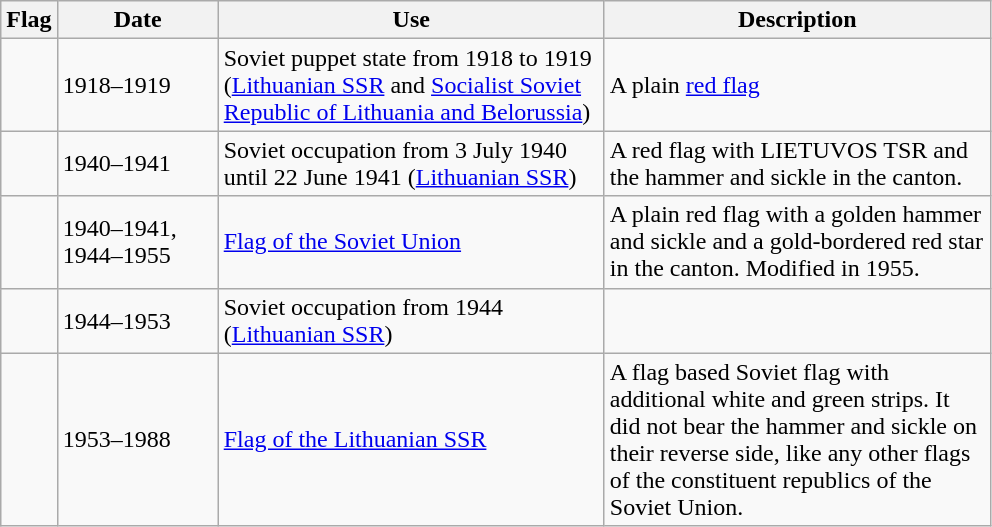<table class="wikitable sortable">
<tr>
<th>Flag</th>
<th width="100">Date</th>
<th width="250">Use</th>
<th width="250">Description</th>
</tr>
<tr>
<td></td>
<td>1918–1919</td>
<td>Soviet puppet state from 1918 to 1919 (<a href='#'>Lithuanian SSR</a> and <a href='#'>Socialist Soviet Republic of Lithuania and Belorussia</a>)</td>
<td>A plain <a href='#'>red flag</a></td>
</tr>
<tr>
<td></td>
<td>1940–1941</td>
<td>Soviet occupation from 3 July 1940 until 22 June 1941 (<a href='#'>Lithuanian SSR</a>)</td>
<td>A red flag with LIETUVOS TSR and the hammer and sickle in the canton.</td>
</tr>
<tr>
<td></td>
<td>1940–1941,<br>1944–1955</td>
<td><a href='#'>Flag of the Soviet Union</a></td>
<td>A plain red flag with a golden hammer and sickle and a gold-bordered red star in the canton. Modified in 1955.</td>
</tr>
<tr>
<td></td>
<td>1944–1953</td>
<td>Soviet occupation from 1944 (<a href='#'>Lithuanian SSR</a>)</td>
<td></td>
</tr>
<tr>
<td><br></td>
<td>1953–1988</td>
<td><a href='#'>Flag of the Lithuanian SSR</a></td>
<td>A flag based Soviet flag with additional white and green strips. It did not bear the hammer and sickle on their reverse side, like any other flags of the constituent republics of the Soviet Union.</td>
</tr>
</table>
